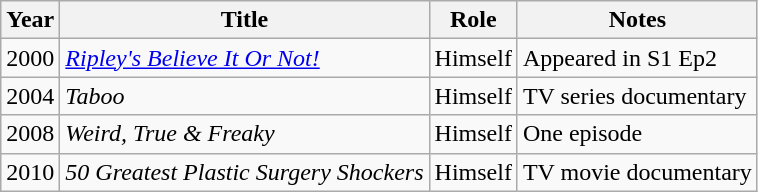<table class="wikitable sortable">
<tr>
<th>Year</th>
<th>Title</th>
<th>Role</th>
<th class="unsortable">Notes</th>
</tr>
<tr>
<td>2000</td>
<td><em><a href='#'>Ripley's Believe It Or Not!</a></em></td>
<td>Himself</td>
<td>Appeared in S1 Ep2</td>
</tr>
<tr>
<td>2004</td>
<td Taboo (TV series)><em>Taboo</em></td>
<td>Himself</td>
<td>TV series documentary</td>
</tr>
<tr>
<td>2008</td>
<td><em>Weird, True & Freaky</em></td>
<td>Himself</td>
<td>One episode</td>
</tr>
<tr>
<td>2010</td>
<td><em>50 Greatest Plastic Surgery Shockers</em></td>
<td>Himself</td>
<td>TV movie documentary</td>
</tr>
</table>
